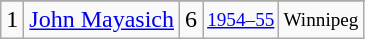<table class="wikitable">
<tr>
</tr>
<tr>
<td>1</td>
<td><a href='#'>John Mayasich</a></td>
<td>6</td>
<td style="font-size:80%;"><a href='#'>1954–55</a></td>
<td style="font-size:80%;">Winnipeg</td>
</tr>
</table>
